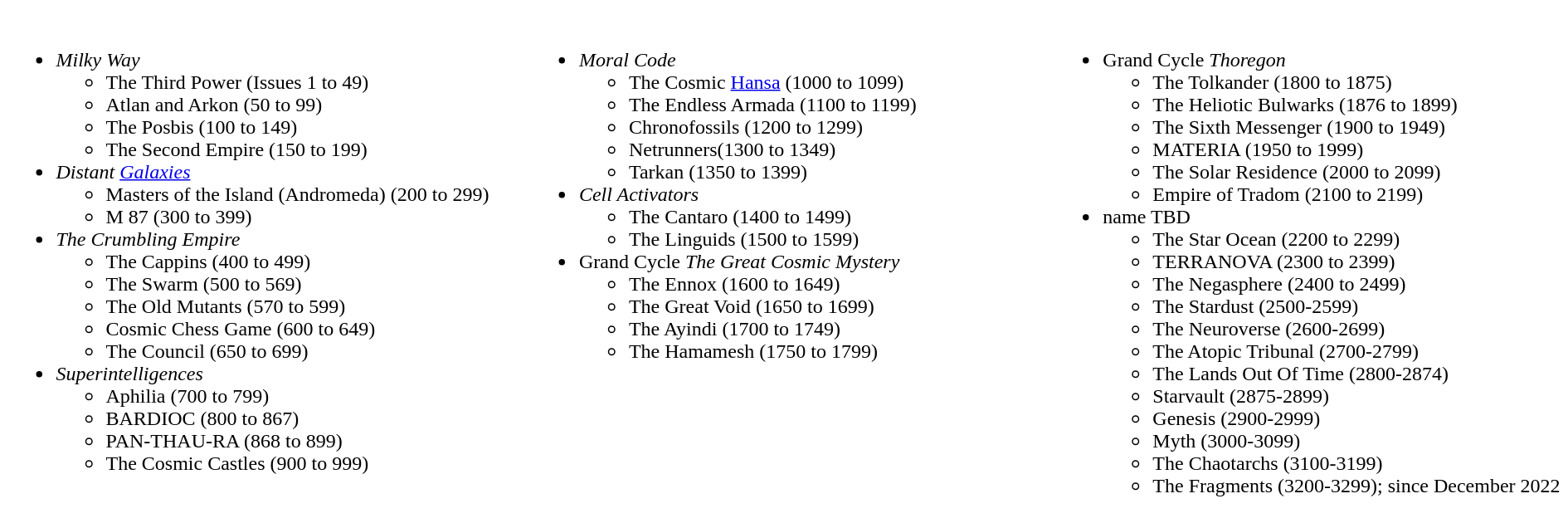<table style="vertical-align:top;" border="0" cellpadding="5" cellspacing="2">
<tr>
<td style="background:#fff; border:0 solid #000; width:33%; vertical-align:top;"><br><ul><li><em>Milky Way</em><ul><li>The Third Power (Issues 1 to 49)</li><li>Atlan and Arkon (50 to 99)</li><li>The Posbis (100 to 149)</li><li>The Second Empire (150 to 199)</li></ul></li><li><em>Distant <a href='#'>Galaxies</a></em><ul><li>Masters of the Island (Andromeda) (200 to 299)</li><li>M 87 (300 to 399)</li></ul></li><li><em>The Crumbling Empire</em><ul><li>The Cappins (400 to 499)</li><li>The Swarm (500 to 569)</li><li>The Old Mutants (570 to 599)</li><li>Cosmic Chess Game (600 to 649)</li><li>The Council (650 to 699)</li></ul></li><li><em>Superintelligences</em><ul><li>Aphilia (700 to 799)</li><li>BARDIOC (800 to 867)</li><li>PAN-THAU-RA (868 to 899)</li><li>The Cosmic Castles (900 to 999)</li></ul></li></ul></td>
<td style="background:#fff; border:0 solid #000; width:0; vertical-align:top;"></td>
<td style="background:#fff; border:0 solid #000; width:33%; vertical-align:top;"><br><ul><li><em>Moral Code</em><ul><li>The Cosmic <a href='#'>Hansa</a> (1000 to 1099)</li><li>The Endless Armada (1100 to 1199)</li><li>Chronofossils (1200 to 1299)</li><li>Netrunners(1300 to 1349)</li><li>Tarkan (1350 to 1399)</li></ul></li><li><em>Cell Activators</em><ul><li>The Cantaro (1400 to 1499)</li><li>The Linguids (1500 to 1599)</li></ul></li><li>Grand Cycle <em>The Great Cosmic Mystery</em><ul><li>The Ennox (1600 to 1649)</li><li>The Great Void (1650 to 1699)</li><li>The Ayindi (1700 to 1749)</li><li>The Hamamesh (1750 to 1799)</li></ul></li></ul></td>
<td style="background:#fff; border:0 solid #000; width:0; vertical-align:top;"></td>
<td style="background:#fff; border:0 solid #000; width:34%; vertical-align:top;"><br><ul><li>Grand Cycle <em>Thoregon</em><ul><li>The Tolkander (1800 to 1875)</li><li>The Heliotic Bulwarks (1876 to 1899)</li><li>The Sixth Messenger (1900 to 1949)</li><li>MATERIA (1950 to 1999)</li><li>The Solar Residence (2000 to 2099)</li><li>Empire of Tradom (2100 to 2199)</li></ul></li><li>name TBD<ul><li>The Star Ocean (2200 to 2299)</li><li>TERRANOVA (2300 to 2399)</li><li>The Negasphere (2400 to 2499)</li><li>The Stardust (2500-2599)</li><li>The Neuroverse (2600-2699)</li><li>The Atopic Tribunal (2700-2799)</li><li>The Lands Out Of Time (2800-2874)</li><li>Starvault (2875-2899)</li><li>Genesis (2900-2999)</li><li>Myth (3000-3099)</li><li>The Chaotarchs (3100-3199)</li><li>The Fragments (3200-3299); since December 2022</li></ul></li></ul></td>
</tr>
</table>
